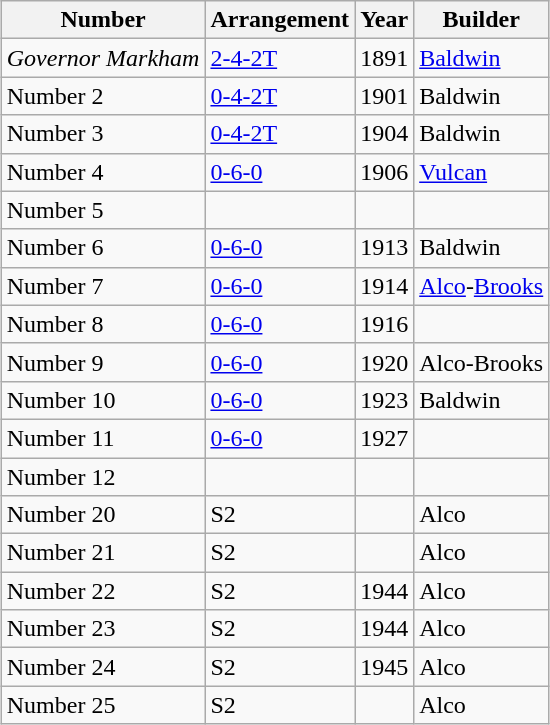<table class="wikitable" style="margin: 1em auto 1em auto;">
<tr>
<th scope="col">Number</th>
<th scope="col">Arrangement</th>
<th scope="col">Year</th>
<th scope="col">Builder</th>
</tr>
<tr>
<td><em>Governor Markham</em></td>
<td><a href='#'>2-4-2T</a></td>
<td>1891</td>
<td><a href='#'>Baldwin</a></td>
</tr>
<tr>
<td>Number 2</td>
<td><a href='#'>0-4-2T</a></td>
<td>1901</td>
<td>Baldwin</td>
</tr>
<tr>
<td>Number 3</td>
<td><a href='#'>0-4-2T</a></td>
<td>1904</td>
<td>Baldwin</td>
</tr>
<tr>
<td>Number 4</td>
<td><a href='#'>0-6-0</a></td>
<td>1906</td>
<td><a href='#'>Vulcan</a></td>
</tr>
<tr>
<td>Number 5</td>
<td></td>
<td></td>
<td></td>
</tr>
<tr>
<td>Number 6</td>
<td><a href='#'>0-6-0</a></td>
<td>1913</td>
<td>Baldwin</td>
</tr>
<tr>
<td>Number 7</td>
<td><a href='#'>0-6-0</a></td>
<td>1914</td>
<td><a href='#'>Alco</a>-<a href='#'>Brooks</a></td>
</tr>
<tr>
<td>Number 8</td>
<td><a href='#'>0-6-0</a></td>
<td>1916</td>
<td></td>
</tr>
<tr>
<td>Number 9</td>
<td><a href='#'>0-6-0</a></td>
<td>1920</td>
<td>Alco-Brooks</td>
</tr>
<tr>
<td>Number 10</td>
<td><a href='#'>0-6-0</a></td>
<td>1923</td>
<td>Baldwin</td>
</tr>
<tr>
<td>Number 11</td>
<td><a href='#'>0-6-0</a></td>
<td>1927</td>
<td></td>
</tr>
<tr>
<td>Number 12</td>
<td></td>
<td></td>
<td></td>
</tr>
<tr>
<td>Number 20</td>
<td>S2</td>
<td></td>
<td>Alco</td>
</tr>
<tr>
<td>Number 21</td>
<td>S2</td>
<td></td>
<td>Alco</td>
</tr>
<tr>
<td>Number 22</td>
<td>S2</td>
<td>1944</td>
<td>Alco</td>
</tr>
<tr>
<td>Number 23</td>
<td>S2</td>
<td>1944</td>
<td>Alco</td>
</tr>
<tr>
<td>Number 24</td>
<td>S2</td>
<td>1945</td>
<td>Alco</td>
</tr>
<tr>
<td>Number 25</td>
<td>S2</td>
<td></td>
<td>Alco</td>
</tr>
</table>
